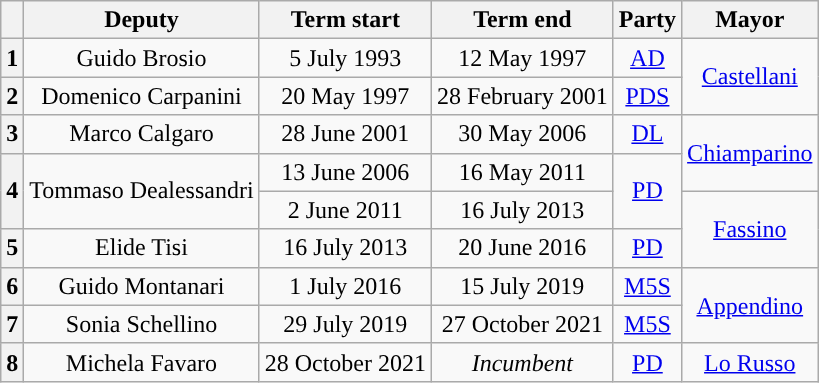<table class="wikitable" style="text-align: center;">
<tr>
<th class=unsortable> </th>
<th>Deputy</th>
<th>Term start</th>
<th>Term end</th>
<th>Party</th>
<th>Mayor</th>
</tr>
<tr>
<th style="background:">1</th>
<td>Guido Brosio</td>
<td>5 July 1993</td>
<td>12 May 1997</td>
<td><a href='#'>AD</a></td>
<td rowspan=2><a href='#'>Castellani</a></td>
</tr>
<tr>
<th style="background:">2</th>
<td>Domenico Carpanini</td>
<td>20 May 1997</td>
<td>28 February 2001</td>
<td><a href='#'>PDS</a></td>
</tr>
<tr>
<th style="background:">3</th>
<td>Marco Calgaro</td>
<td>28 June 2001</td>
<td>30 May 2006</td>
<td><a href='#'>DL</a></td>
<td rowspan=2><a href='#'>Chiamparino</a></td>
</tr>
<tr>
<th rowspan=2 style="background:">4</th>
<td rowspan=2>Tommaso Dealessandri</td>
<td>13 June 2006</td>
<td>16 May 2011</td>
<td rowspan=2><a href='#'>PD</a></td>
</tr>
<tr>
<td>2 June 2011</td>
<td>16 July 2013</td>
<td rowspan=2><a href='#'>Fassino</a></td>
</tr>
<tr>
<th style="background:">5</th>
<td>Elide Tisi</td>
<td>16 July 2013</td>
<td>20 June 2016</td>
<td><a href='#'>PD</a></td>
</tr>
<tr>
<th style="background:">6</th>
<td>Guido Montanari</td>
<td>1 July 2016</td>
<td>15 July 2019</td>
<td><a href='#'>M5S</a></td>
<td rowspan=2><a href='#'>Appendino</a></td>
</tr>
<tr>
<th style="background:">7</th>
<td>Sonia Schellino</td>
<td>29 July 2019</td>
<td>27 October 2021</td>
<td><a href='#'>M5S</a></td>
</tr>
<tr>
<th style="background:">8</th>
<td>Michela Favaro</td>
<td>28 October 2021</td>
<td><em>Incumbent</em></td>
<td><a href='#'>PD</a></td>
<td><a href='#'>Lo Russo</a></td>
</tr>
</table>
